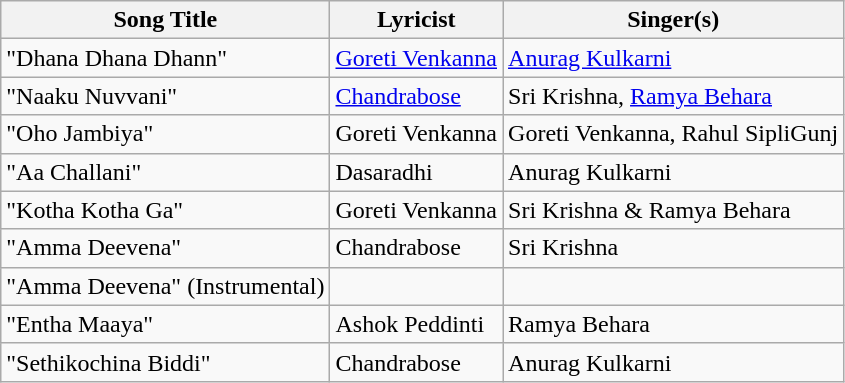<table class="wikitable">
<tr>
<th>Song Title</th>
<th>Lyricist</th>
<th>Singer(s)</th>
</tr>
<tr>
<td>"Dhana Dhana Dhann"</td>
<td><a href='#'>Goreti Venkanna</a></td>
<td><a href='#'>Anurag Kulkarni</a></td>
</tr>
<tr>
<td>"Naaku Nuvvani"</td>
<td><a href='#'>Chandrabose</a></td>
<td>Sri Krishna, <a href='#'>Ramya Behara</a></td>
</tr>
<tr>
<td>"Oho Jambiya"</td>
<td>Goreti Venkanna</td>
<td>Goreti Venkanna, Rahul SipliGunj</td>
</tr>
<tr>
<td>"Aa Challani"</td>
<td>Dasaradhi</td>
<td>Anurag Kulkarni</td>
</tr>
<tr>
<td>"Kotha Kotha Ga"</td>
<td>Goreti Venkanna</td>
<td>Sri Krishna & Ramya Behara</td>
</tr>
<tr>
<td>"Amma Deevena"</td>
<td>Chandrabose</td>
<td>Sri Krishna</td>
</tr>
<tr>
<td>"Amma Deevena" (Instrumental)</td>
<td></td>
<td></td>
</tr>
<tr>
<td>"Entha Maaya"</td>
<td>Ashok Peddinti</td>
<td>Ramya Behara</td>
</tr>
<tr>
<td>"Sethikochina Biddi"</td>
<td>Chandrabose</td>
<td>Anurag Kulkarni</td>
</tr>
</table>
